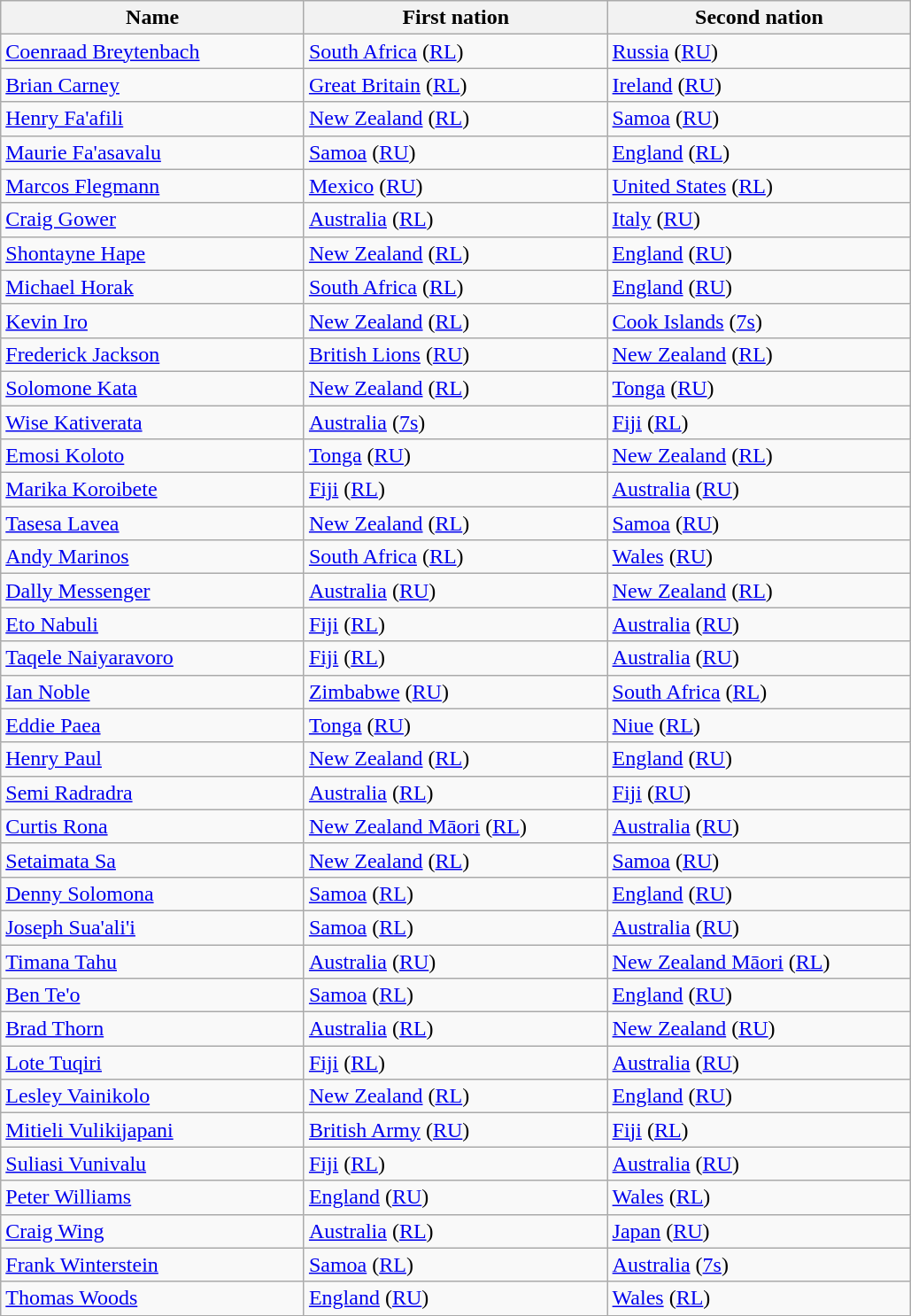<table class="wikitable sortable sticky-header width=75%">
<tr>
<th width=25%>Name</th>
<th width=25%>First nation</th>
<th width=25%>Second nation</th>
</tr>
<tr>
<td><a href='#'>Coenraad Breytenbach</a></td>
<td> <a href='#'>South Africa</a> (<a href='#'>RL</a>)</td>
<td> <a href='#'>Russia</a> (<a href='#'>RU</a>)</td>
</tr>
<tr>
<td><a href='#'>Brian Carney</a></td>
<td> <a href='#'>Great Britain</a> (<a href='#'>RL</a>)</td>
<td> <a href='#'>Ireland</a> (<a href='#'>RU</a>)</td>
</tr>
<tr>
<td><a href='#'>Henry Fa'afili</a></td>
<td> <a href='#'>New Zealand</a> (<a href='#'>RL</a>)</td>
<td> <a href='#'>Samoa</a> (<a href='#'>RU</a>)</td>
</tr>
<tr>
<td><a href='#'>Maurie Fa'asavalu</a></td>
<td> <a href='#'>Samoa</a> (<a href='#'>RU</a>)</td>
<td> <a href='#'>England</a> (<a href='#'>RL</a>) </td>
</tr>
<tr>
<td><a href='#'>Marcos Flegmann</a></td>
<td> <a href='#'>Mexico</a> (<a href='#'>RU</a>)</td>
<td> <a href='#'>United States</a> (<a href='#'>RL</a>)</td>
</tr>
<tr>
<td><a href='#'>Craig Gower</a></td>
<td> <a href='#'>Australia</a> (<a href='#'>RL</a>)</td>
<td> <a href='#'>Italy</a> (<a href='#'>RU</a>)</td>
</tr>
<tr>
<td><a href='#'>Shontayne Hape</a></td>
<td> <a href='#'>New Zealand</a> (<a href='#'>RL</a>)</td>
<td> <a href='#'>England</a> (<a href='#'>RU</a>)</td>
</tr>
<tr>
<td><a href='#'>Michael Horak</a></td>
<td> <a href='#'>South Africa</a> (<a href='#'>RL</a>)</td>
<td> <a href='#'>England</a> (<a href='#'>RU</a>)</td>
</tr>
<tr>
<td><a href='#'>Kevin Iro</a></td>
<td> <a href='#'>New Zealand</a> (<a href='#'>RL</a>)</td>
<td> <a href='#'>Cook Islands</a> (<a href='#'>7s</a>)</td>
</tr>
<tr>
<td><a href='#'>Frederick Jackson</a></td>
<td> <a href='#'>British Lions</a> (<a href='#'>RU</a>) </td>
<td> <a href='#'>New Zealand</a> (<a href='#'>RL</a>)</td>
</tr>
<tr>
<td><a href='#'>Solomone Kata</a></td>
<td> <a href='#'>New Zealand</a> (<a href='#'>RL</a>)</td>
<td> <a href='#'>Tonga</a> (<a href='#'>RU</a>)</td>
</tr>
<tr>
<td><a href='#'>Wise Kativerata</a></td>
<td> <a href='#'>Australia</a> (<a href='#'>7s</a>)</td>
<td> <a href='#'>Fiji</a> (<a href='#'>RL</a>)</td>
</tr>
<tr>
<td><a href='#'>Emosi Koloto</a></td>
<td> <a href='#'>Tonga</a> (<a href='#'>RU</a>)</td>
<td> <a href='#'>New Zealand</a> (<a href='#'>RL</a>)</td>
</tr>
<tr>
<td><a href='#'>Marika Koroibete</a></td>
<td> <a href='#'>Fiji</a> (<a href='#'>RL</a>)</td>
<td> <a href='#'>Australia</a> (<a href='#'>RU</a>)</td>
</tr>
<tr>
<td><a href='#'>Tasesa Lavea</a></td>
<td> <a href='#'>New Zealand</a> (<a href='#'>RL</a>)</td>
<td> <a href='#'>Samoa</a> (<a href='#'>RU</a>)</td>
</tr>
<tr>
<td><a href='#'>Andy Marinos</a></td>
<td> <a href='#'>South Africa</a> (<a href='#'>RL</a>)</td>
<td> <a href='#'>Wales</a> (<a href='#'>RU</a>)</td>
</tr>
<tr>
<td><a href='#'>Dally Messenger</a></td>
<td> <a href='#'>Australia</a> (<a href='#'>RU</a>)</td>
<td> <a href='#'>New Zealand</a> (<a href='#'>RL</a>)</td>
</tr>
<tr>
<td><a href='#'>Eto Nabuli</a></td>
<td> <a href='#'>Fiji</a> (<a href='#'>RL</a>)</td>
<td> <a href='#'>Australia</a> (<a href='#'>RU</a>)</td>
</tr>
<tr>
<td><a href='#'>Taqele Naiyaravoro</a></td>
<td> <a href='#'>Fiji</a> (<a href='#'>RL</a>)</td>
<td> <a href='#'>Australia</a> (<a href='#'>RU</a>)</td>
</tr>
<tr>
<td><a href='#'>Ian Noble</a></td>
<td> <a href='#'>Zimbabwe</a> (<a href='#'>RU</a>)</td>
<td> <a href='#'>South Africa</a> (<a href='#'>RL</a>)</td>
</tr>
<tr>
<td><a href='#'>Eddie Paea</a></td>
<td> <a href='#'>Tonga</a> (<a href='#'>RU</a>)</td>
<td> <a href='#'>Niue</a> (<a href='#'>RL</a>)</td>
</tr>
<tr>
<td><a href='#'>Henry Paul</a></td>
<td> <a href='#'>New Zealand</a> (<a href='#'>RL</a>)</td>
<td> <a href='#'>England</a> (<a href='#'>RU</a>)</td>
</tr>
<tr>
<td><a href='#'>Semi Radradra</a></td>
<td> <a href='#'>Australia</a> (<a href='#'>RL</a>)</td>
<td> <a href='#'>Fiji</a> (<a href='#'>RU</a>)</td>
</tr>
<tr>
<td><a href='#'>Curtis Rona</a></td>
<td> <a href='#'>New Zealand Māori</a> (<a href='#'>RL</a>)</td>
<td> <a href='#'>Australia</a> (<a href='#'>RU</a>)</td>
</tr>
<tr>
<td><a href='#'>Setaimata Sa</a></td>
<td> <a href='#'>New Zealand</a> (<a href='#'>RL</a>)</td>
<td> <a href='#'>Samoa</a> (<a href='#'>RU</a>)</td>
</tr>
<tr>
<td><a href='#'>Denny Solomona</a></td>
<td> <a href='#'>Samoa</a> (<a href='#'>RL</a>)</td>
<td> <a href='#'>England</a> (<a href='#'>RU</a>)</td>
</tr>
<tr>
<td><a href='#'>Joseph Sua'ali'i</a></td>
<td> <a href='#'>Samoa</a> (<a href='#'>RL</a>)</td>
<td> <a href='#'>Australia</a> (<a href='#'>RU</a>)</td>
</tr>
<tr>
<td><a href='#'>Timana Tahu</a></td>
<td> <a href='#'>Australia</a> (<a href='#'>RU</a>)</td>
<td> <a href='#'>New Zealand Māori</a> (<a href='#'>RL</a>)</td>
</tr>
<tr>
<td><a href='#'>Ben Te'o</a></td>
<td> <a href='#'>Samoa</a> (<a href='#'>RL</a>) </td>
<td> <a href='#'>England</a> (<a href='#'>RU</a>) </td>
</tr>
<tr>
<td><a href='#'>Brad Thorn</a></td>
<td> <a href='#'>Australia</a> (<a href='#'>RL</a>)</td>
<td> <a href='#'>New Zealand</a> (<a href='#'>RU</a>)</td>
</tr>
<tr>
<td><a href='#'>Lote Tuqiri</a></td>
<td> <a href='#'>Fiji</a> (<a href='#'>RL</a>)</td>
<td> <a href='#'>Australia</a> (<a href='#'>RU</a>)</td>
</tr>
<tr>
<td><a href='#'>Lesley Vainikolo</a></td>
<td> <a href='#'>New Zealand</a> (<a href='#'>RL</a>)</td>
<td> <a href='#'>England</a> (<a href='#'>RU</a>) </td>
</tr>
<tr>
<td><a href='#'>Mitieli Vulikijapani</a></td>
<td> <a href='#'>British Army</a> (<a href='#'>RU</a>)</td>
<td> <a href='#'>Fiji</a> (<a href='#'>RL</a>)</td>
</tr>
<tr>
<td><a href='#'>Suliasi Vunivalu</a></td>
<td> <a href='#'>Fiji</a> (<a href='#'>RL</a>)</td>
<td> <a href='#'>Australia</a> (<a href='#'>RU</a>)</td>
</tr>
<tr>
<td><a href='#'>Peter Williams</a></td>
<td> <a href='#'>England</a> (<a href='#'>RU</a>)</td>
<td> <a href='#'>Wales</a> (<a href='#'>RL</a>)</td>
</tr>
<tr>
<td><a href='#'>Craig Wing</a></td>
<td> <a href='#'>Australia</a> (<a href='#'>RL</a>)</td>
<td> <a href='#'>Japan</a> (<a href='#'>RU</a>)</td>
</tr>
<tr>
<td><a href='#'>Frank Winterstein</a></td>
<td> <a href='#'>Samoa</a> (<a href='#'>RL</a>)</td>
<td> <a href='#'>Australia</a> (<a href='#'>7s</a>)</td>
</tr>
<tr>
<td><a href='#'>Thomas Woods</a></td>
<td> <a href='#'>England</a> (<a href='#'>RU</a>)</td>
<td> <a href='#'>Wales</a> (<a href='#'>RL</a>)</td>
</tr>
<tr>
</tr>
</table>
